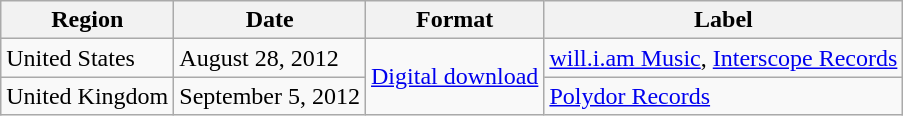<table class="wikitable plainrowheaders">
<tr>
<th>Region</th>
<th>Date</th>
<th>Format</th>
<th>Label</th>
</tr>
<tr>
<td>United States</td>
<td>August 28, 2012</td>
<td rowspan="2"><a href='#'>Digital download</a></td>
<td><a href='#'>will.i.am Music</a>, <a href='#'>Interscope Records</a></td>
</tr>
<tr>
<td>United Kingdom</td>
<td>September 5, 2012</td>
<td><a href='#'>Polydor Records</a></td>
</tr>
</table>
